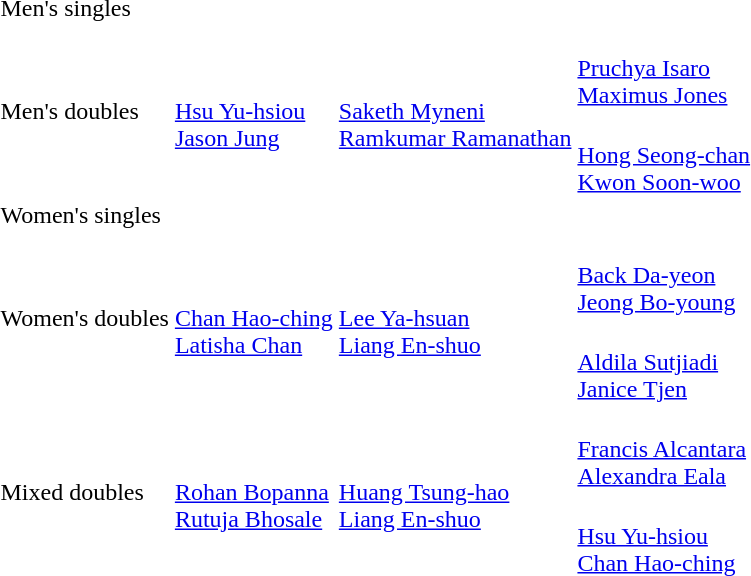<table>
<tr>
<td rowspan=2>Men's singles<br></td>
<td rowspan=2></td>
<td rowspan=2></td>
<td></td>
</tr>
<tr>
<td></td>
</tr>
<tr>
<td rowspan=2>Men's doubles<br></td>
<td rowspan=2><br><a href='#'>Hsu Yu-hsiou</a><br><a href='#'>Jason Jung</a></td>
<td rowspan=2><br><a href='#'>Saketh Myneni</a><br><a href='#'>Ramkumar Ramanathan</a></td>
<td><br><a href='#'>Pruchya Isaro</a><br><a href='#'>Maximus Jones</a></td>
</tr>
<tr>
<td><br><a href='#'>Hong Seong-chan</a><br><a href='#'>Kwon Soon-woo</a></td>
</tr>
<tr>
<td rowspan=2>Women's singles<br></td>
<td rowspan=2></td>
<td rowspan=2></td>
<td></td>
</tr>
<tr>
<td></td>
</tr>
<tr>
<td rowspan=2>Women's doubles<br></td>
<td rowspan=2><br><a href='#'>Chan Hao-ching</a><br><a href='#'>Latisha Chan</a></td>
<td rowspan=2><br><a href='#'>Lee Ya-hsuan</a><br><a href='#'>Liang En-shuo</a></td>
<td><br><a href='#'>Back Da-yeon</a><br><a href='#'>Jeong Bo-young</a></td>
</tr>
<tr>
<td><br><a href='#'>Aldila Sutjiadi</a><br><a href='#'>Janice Tjen</a></td>
</tr>
<tr>
<td rowspan=2>Mixed doubles<br></td>
<td rowspan=2><br><a href='#'>Rohan Bopanna</a><br><a href='#'>Rutuja Bhosale</a></td>
<td rowspan=2><br><a href='#'>Huang Tsung-hao</a><br><a href='#'>Liang En-shuo</a></td>
<td><br><a href='#'>Francis Alcantara</a><br><a href='#'>Alexandra Eala</a></td>
</tr>
<tr>
<td><br><a href='#'>Hsu Yu-hsiou</a><br><a href='#'>Chan Hao-ching</a></td>
</tr>
</table>
